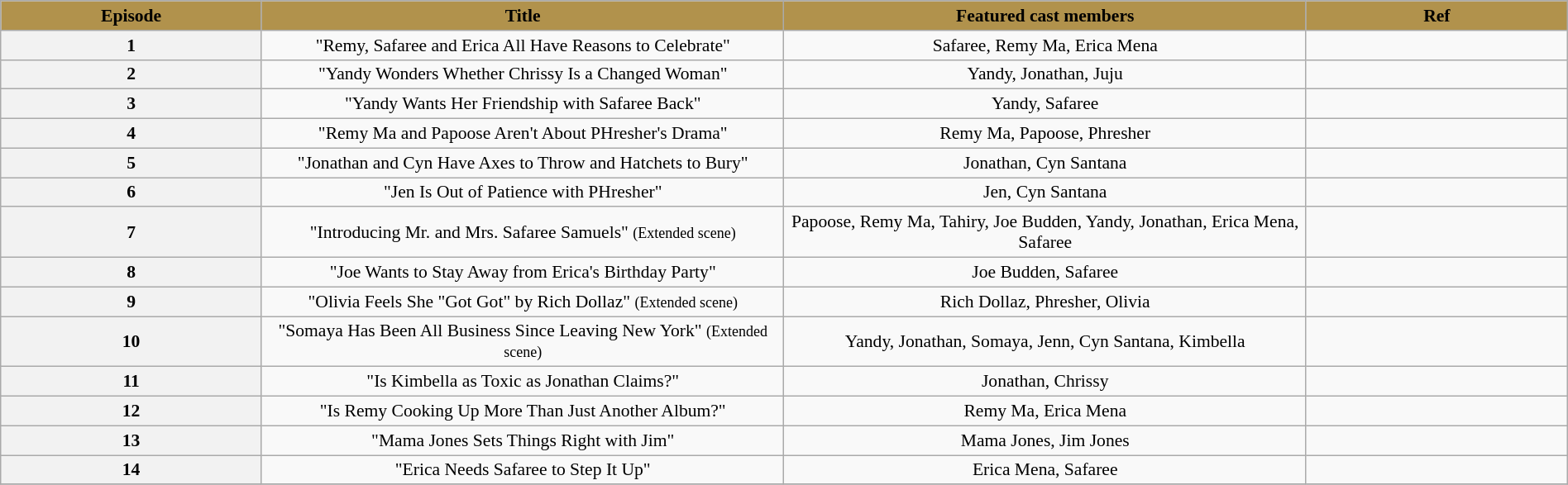<table class="wikitable sortable" style="font-size:90%; text-align: center; margin:1em auto;">
<tr>
<th scope="col" style="background:#B1924C; color: #000000;" width="5%">Episode</th>
<th scope="col" style="background:#B1924C; color: #000000;" width="10%">Title</th>
<th scope="col" style="background:#B1924C; color: #000000;" width="10%">Featured cast members</th>
<th scope="col" style="background:#B1924C; color: #000000;" width="5%">Ref</th>
</tr>
<tr>
<th scope="row">1</th>
<td>"Remy, Safaree and Erica All Have Reasons to Celebrate"</td>
<td>Safaree, Remy Ma, Erica Mena</td>
<td align="center"></td>
</tr>
<tr>
<th scope="row">2</th>
<td>"Yandy Wonders Whether Chrissy Is a Changed Woman"</td>
<td>Yandy, Jonathan, Juju</td>
<td align="center"></td>
</tr>
<tr>
<th scope="row">3</th>
<td>"Yandy Wants Her Friendship with Safaree Back"</td>
<td>Yandy, Safaree</td>
<td align="center"></td>
</tr>
<tr>
<th scope="row">4</th>
<td>"Remy Ma and Papoose Aren't About PHresher's Drama"</td>
<td>Remy Ma, Papoose, Phresher</td>
<td align="center"></td>
</tr>
<tr>
<th scope="row">5</th>
<td>"Jonathan and Cyn Have Axes to Throw and Hatchets to Bury"</td>
<td>Jonathan, Cyn Santana</td>
<td align="center"></td>
</tr>
<tr>
<th scope="row">6</th>
<td>"Jen Is Out of Patience with PHresher"</td>
<td>Jen, Cyn Santana</td>
<td align="center"></td>
</tr>
<tr>
<th scope="row">7</th>
<td>"Introducing Mr. and Mrs. Safaree Samuels" <small>(Extended scene)</small></td>
<td>Papoose, Remy Ma, Tahiry, Joe Budden, Yandy, Jonathan, Erica Mena, Safaree</td>
<td align="center"></td>
</tr>
<tr>
<th scope="row">8</th>
<td>"Joe Wants to Stay Away from Erica's Birthday Party"</td>
<td>Joe Budden, Safaree</td>
<td align="center"></td>
</tr>
<tr>
<th scope="row">9</th>
<td>"Olivia Feels She "Got Got" by Rich Dollaz" <small>(Extended scene)</small></td>
<td>Rich Dollaz, Phresher, Olivia</td>
<td align="center"></td>
</tr>
<tr>
<th scope="row">10</th>
<td>"Somaya Has Been All Business Since Leaving New York" <small>(Extended scene)</small></td>
<td>Yandy, Jonathan, Somaya, Jenn, Cyn Santana, Kimbella</td>
<td align="center"></td>
</tr>
<tr>
<th scope="row">11</th>
<td>"Is Kimbella as Toxic as Jonathan Claims?"</td>
<td>Jonathan, Chrissy</td>
<td align="center"></td>
</tr>
<tr>
<th scope="row">12</th>
<td>"Is Remy Cooking Up More Than Just Another Album?"</td>
<td>Remy Ma, Erica Mena</td>
<td align="center"></td>
</tr>
<tr>
<th scope="row">13</th>
<td>"Mama Jones Sets Things Right with Jim"</td>
<td>Mama Jones, Jim Jones</td>
<td align="center"></td>
</tr>
<tr>
<th scope="row">14</th>
<td>"Erica Needs Safaree to Step It Up"</td>
<td>Erica Mena, Safaree</td>
<td align="center"></td>
</tr>
<tr>
</tr>
</table>
